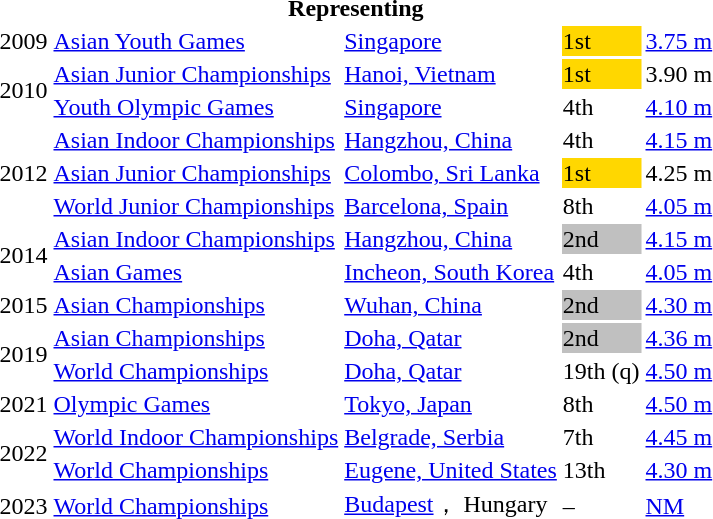<table>
<tr>
<th colspan="5">Representing </th>
</tr>
<tr>
<td>2009</td>
<td><a href='#'>Asian Youth Games</a></td>
<td><a href='#'>Singapore</a></td>
<td bgcolor=gold>1st</td>
<td><a href='#'>3.75 m</a></td>
</tr>
<tr>
<td rowspan=2>2010</td>
<td><a href='#'>Asian Junior Championships</a></td>
<td><a href='#'>Hanoi, Vietnam</a></td>
<td bgcolor=gold>1st</td>
<td>3.90 m</td>
</tr>
<tr>
<td><a href='#'>Youth Olympic Games</a></td>
<td><a href='#'>Singapore</a></td>
<td>4th</td>
<td><a href='#'>4.10 m</a></td>
</tr>
<tr>
<td rowspan=3>2012</td>
<td><a href='#'>Asian Indoor Championships</a></td>
<td><a href='#'>Hangzhou, China</a></td>
<td>4th</td>
<td><a href='#'>4.15 m</a></td>
</tr>
<tr>
<td><a href='#'>Asian Junior Championships</a></td>
<td><a href='#'>Colombo, Sri Lanka</a></td>
<td bgcolor=gold>1st</td>
<td>4.25 m</td>
</tr>
<tr>
<td><a href='#'>World Junior Championships</a></td>
<td><a href='#'>Barcelona, Spain</a></td>
<td>8th</td>
<td><a href='#'>4.05 m</a></td>
</tr>
<tr>
<td rowspan=2>2014</td>
<td><a href='#'>Asian Indoor Championships</a></td>
<td><a href='#'>Hangzhou, China</a></td>
<td bgcolor=silver>2nd</td>
<td><a href='#'>4.15 m</a></td>
</tr>
<tr>
<td><a href='#'>Asian Games</a></td>
<td><a href='#'>Incheon, South Korea</a></td>
<td>4th</td>
<td><a href='#'>4.05 m</a></td>
</tr>
<tr>
<td>2015</td>
<td><a href='#'>Asian Championships</a></td>
<td><a href='#'>Wuhan, China</a></td>
<td bgcolor=silver>2nd</td>
<td><a href='#'>4.30 m</a></td>
</tr>
<tr>
<td rowspan=2>2019</td>
<td><a href='#'>Asian Championships</a></td>
<td><a href='#'>Doha, Qatar</a></td>
<td bgcolor=silver>2nd</td>
<td><a href='#'>4.36 m</a></td>
</tr>
<tr>
<td><a href='#'>World Championships</a></td>
<td><a href='#'>Doha, Qatar</a></td>
<td>19th (q)</td>
<td><a href='#'>4.50 m</a></td>
</tr>
<tr>
<td>2021</td>
<td><a href='#'>Olympic Games</a></td>
<td><a href='#'>Tokyo, Japan</a></td>
<td>8th</td>
<td><a href='#'>4.50 m</a></td>
</tr>
<tr>
<td rowspan=2>2022</td>
<td><a href='#'>World Indoor Championships</a></td>
<td><a href='#'>Belgrade, Serbia</a></td>
<td>7th</td>
<td><a href='#'>4.45 m</a></td>
</tr>
<tr>
<td><a href='#'>World Championships</a></td>
<td><a href='#'>Eugene, United States</a></td>
<td>13th</td>
<td><a href='#'>4.30 m</a></td>
</tr>
<tr>
<td>2023</td>
<td><a href='#'>World Championships</a></td>
<td><a href='#'>Budapest</a>， Hungary</td>
<td>–</td>
<td><a href='#'>NM</a></td>
</tr>
</table>
